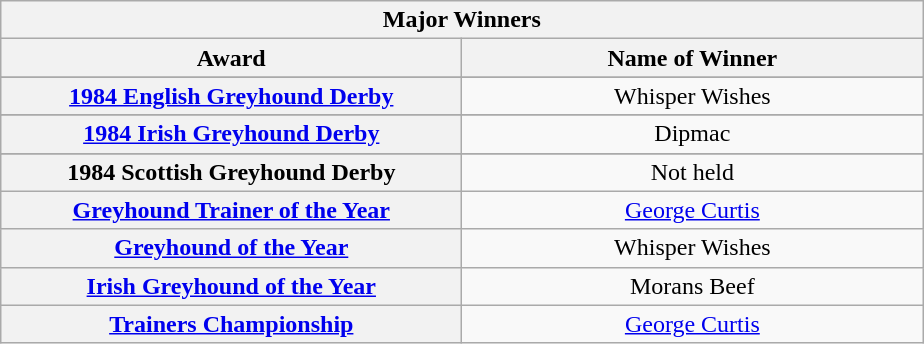<table class="wikitable">
<tr>
<th colspan="2">Major Winners</th>
</tr>
<tr>
<th width=300>Award</th>
<th width=300>Name of Winner</th>
</tr>
<tr>
</tr>
<tr align=center>
<th><a href='#'>1984 English Greyhound Derby</a></th>
<td>Whisper Wishes </td>
</tr>
<tr>
</tr>
<tr align=center>
<th><a href='#'>1984 Irish Greyhound Derby</a></th>
<td>Dipmac </td>
</tr>
<tr>
</tr>
<tr align=center>
<th>1984 Scottish Greyhound Derby</th>
<td>Not held </td>
</tr>
<tr align=center>
<th><a href='#'>Greyhound Trainer of the Year</a></th>
<td><a href='#'>George Curtis</a></td>
</tr>
<tr align=center>
<th><a href='#'>Greyhound of the Year</a></th>
<td>Whisper Wishes</td>
</tr>
<tr align=center>
<th><a href='#'>Irish Greyhound of the Year</a></th>
<td>Morans Beef</td>
</tr>
<tr align=center>
<th><a href='#'>Trainers Championship</a></th>
<td><a href='#'>George Curtis</a></td>
</tr>
</table>
